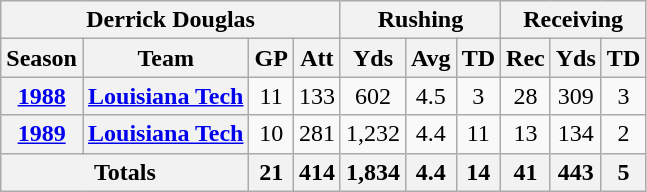<table class="wikitable" style="text-align:center;">
<tr>
<th colspan="4" background-color:#FDD023; color:#461D7C;">Derrick Douglas</th>
<th colspan="3">Rushing</th>
<th colspan="3">Receiving</th>
</tr>
<tr>
<th>Season</th>
<th>Team</th>
<th>GP</th>
<th>Att</th>
<th>Yds</th>
<th>Avg</th>
<th>TD</th>
<th>Rec</th>
<th>Yds</th>
<th>TD</th>
</tr>
<tr>
<th><a href='#'>1988</a></th>
<th><a href='#'>Louisiana Tech</a></th>
<td>11</td>
<td>133</td>
<td>602</td>
<td>4.5</td>
<td>3</td>
<td>28</td>
<td>309</td>
<td>3</td>
</tr>
<tr>
<th><a href='#'>1989</a></th>
<th><a href='#'>Louisiana Tech</a></th>
<td>10</td>
<td>281</td>
<td>1,232</td>
<td>4.4</td>
<td>11</td>
<td>13</td>
<td>134</td>
<td>2</td>
</tr>
<tr>
<th colspan="2">Totals</th>
<th>21</th>
<th>414</th>
<th>1,834</th>
<th>4.4</th>
<th>14</th>
<th>41</th>
<th>443</th>
<th>5</th>
</tr>
</table>
